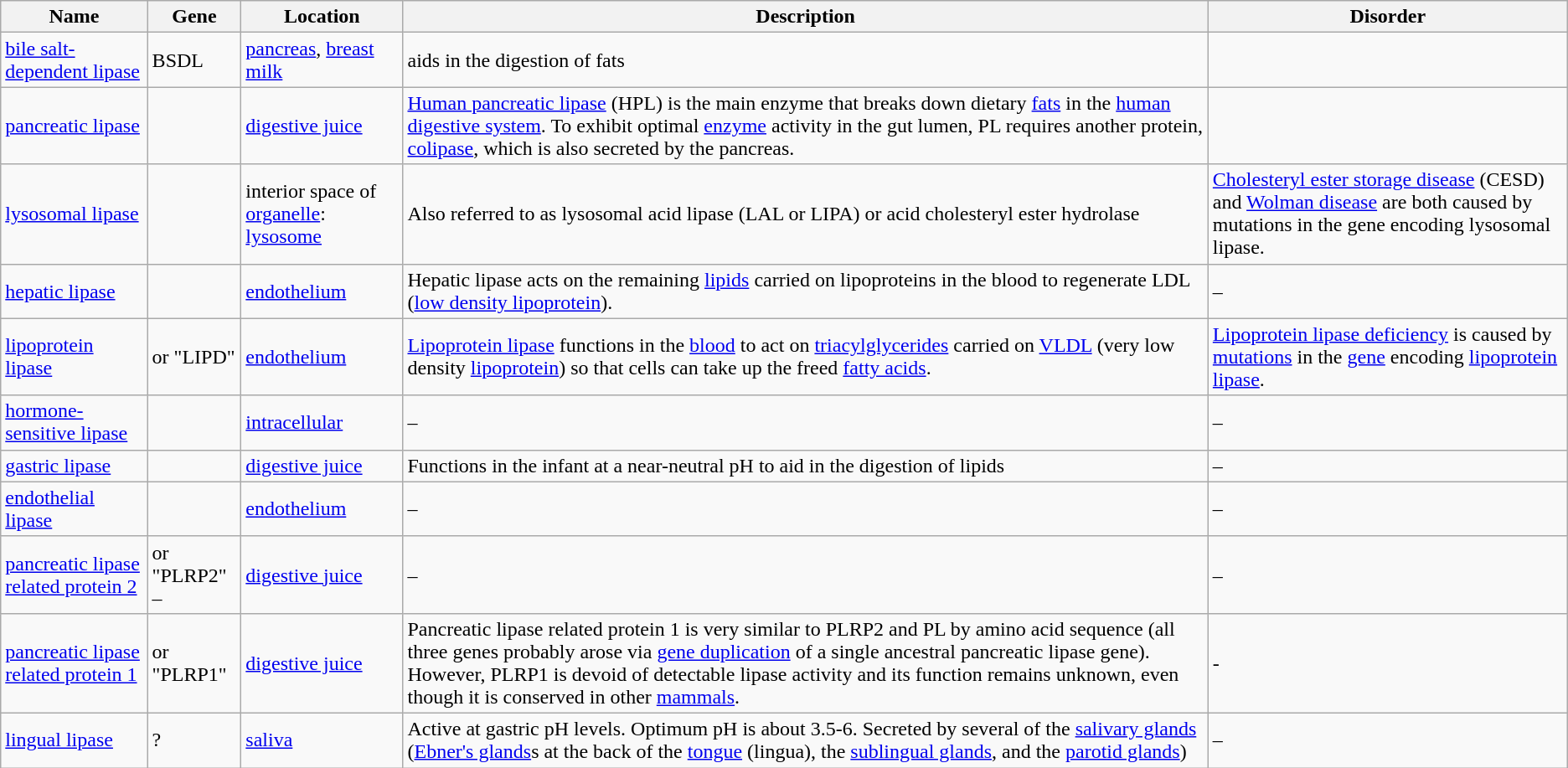<table class="wikitable">
<tr>
<th>Name</th>
<th>Gene</th>
<th>Location</th>
<th>Description</th>
<th>Disorder</th>
</tr>
<tr>
<td><a href='#'>bile salt-dependent lipase</a></td>
<td>BSDL</td>
<td><a href='#'>pancreas</a>, <a href='#'>breast milk</a></td>
<td>aids in the digestion of fats</td>
<td></td>
</tr>
<tr>
<td><a href='#'>pancreatic lipase</a></td>
<td></td>
<td><a href='#'>digestive juice</a></td>
<td><a href='#'>Human pancreatic lipase</a> (HPL) is the main enzyme that breaks down dietary <a href='#'>fats</a> in the <a href='#'>human</a> <a href='#'>digestive system</a>. To exhibit optimal <a href='#'>enzyme</a> activity in the gut lumen, PL requires another protein, <a href='#'>colipase</a>, which is also secreted by the pancreas.</td>
<td></td>
</tr>
<tr>
<td><a href='#'>lysosomal lipase</a></td>
<td></td>
<td>interior space of <a href='#'>organelle</a>: <a href='#'>lysosome</a></td>
<td>Also referred to as lysosomal acid lipase (LAL or LIPA) or acid cholesteryl ester hydrolase</td>
<td><a href='#'>Cholesteryl ester storage disease</a> (CESD) and <a href='#'>Wolman disease</a> are both caused by mutations in the gene encoding lysosomal lipase.</td>
</tr>
<tr>
<td><a href='#'>hepatic lipase</a></td>
<td></td>
<td><a href='#'>endothelium</a></td>
<td>Hepatic lipase acts on the remaining <a href='#'>lipids</a> carried on lipoproteins in the blood to regenerate LDL (<a href='#'>low density lipoprotein</a>).</td>
<td>–</td>
</tr>
<tr>
<td><a href='#'>lipoprotein lipase</a></td>
<td> or "LIPD"</td>
<td><a href='#'>endothelium</a></td>
<td><a href='#'>Lipoprotein lipase</a> functions in the <a href='#'>blood</a> to act on <a href='#'>triacylglycerides</a> carried on <a href='#'>VLDL</a> (very low density <a href='#'>lipoprotein</a>) so that cells can take up the freed <a href='#'>fatty acids</a>.</td>
<td><a href='#'>Lipoprotein lipase deficiency</a> is caused by <a href='#'>mutations</a> in the <a href='#'>gene</a> encoding  <a href='#'>lipoprotein lipase</a>.</td>
</tr>
<tr>
<td><a href='#'>hormone-sensitive lipase</a></td>
<td></td>
<td><a href='#'>intracellular</a></td>
<td>–</td>
<td>–</td>
</tr>
<tr>
<td><a href='#'>gastric lipase</a></td>
<td></td>
<td><a href='#'>digestive juice</a></td>
<td>Functions in the infant at a near-neutral pH to aid in the digestion of lipids</td>
<td>–</td>
</tr>
<tr>
<td><a href='#'>endothelial lipase</a></td>
<td></td>
<td><a href='#'>endothelium</a></td>
<td>–</td>
<td>–</td>
</tr>
<tr>
<td><a href='#'>pancreatic lipase related protein 2</a></td>
<td> or "PLRP2" –</td>
<td><a href='#'>digestive juice</a></td>
<td>–</td>
<td>–</td>
</tr>
<tr>
<td><a href='#'>pancreatic lipase related protein 1</a></td>
<td> or "PLRP1"</td>
<td><a href='#'>digestive juice</a></td>
<td>Pancreatic lipase related protein 1 is very similar to PLRP2 and PL by amino acid sequence (all three genes probably arose via <a href='#'>gene duplication</a> of a single ancestral pancreatic lipase gene). However, PLRP1 is devoid of detectable lipase activity and its function remains unknown, even though it is conserved in other <a href='#'>mammals</a>.</td>
<td>-</td>
</tr>
<tr>
<td><a href='#'>lingual lipase</a></td>
<td>?</td>
<td><a href='#'>saliva</a></td>
<td>Active at gastric pH levels. Optimum pH is about 3.5-6. Secreted by several of the <a href='#'>salivary glands</a> (<a href='#'>Ebner's glands</a>s at the back of the <a href='#'>tongue</a> (lingua), the <a href='#'>sublingual glands</a>, and the <a href='#'>parotid glands</a>)</td>
<td>–</td>
</tr>
</table>
